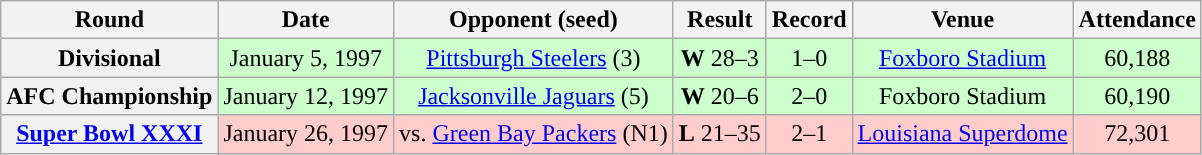<table class="wikitable" style="text-align:center">
<tr>
<th>Round</th>
<th>Date</th>
<th>Opponent (seed)</th>
<th>Result</th>
<th>Record</th>
<th>Venue</th>
<th>Attendance</th>
</tr>
<tr style="background:#cfc">
<th>Divisional</th>
<td>January 5, 1997</td>
<td><a href='#'>Pittsburgh Steelers</a> (3)</td>
<td><strong>W</strong> 28–3</td>
<td>1–0</td>
<td><a href='#'>Foxboro Stadium</a></td>
<td>60,188</td>
</tr>
<tr style="background:#cfc">
<th>AFC Championship</th>
<td>January 12, 1997</td>
<td><a href='#'>Jacksonville Jaguars</a> (5)</td>
<td><strong>W</strong> 20–6</td>
<td>2–0</td>
<td>Foxboro Stadium</td>
<td>60,190</td>
</tr>
<tr style="background:#fcc">
<th><a href='#'>Super Bowl XXXI</a></th>
<td>January 26, 1997</td>
<td>vs. <a href='#'>Green Bay Packers</a> (N1)</td>
<td><strong>L</strong> 21–35</td>
<td>2–1</td>
<td><a href='#'>Louisiana Superdome</a></td>
<td>72,301</td>
</tr>
</table>
